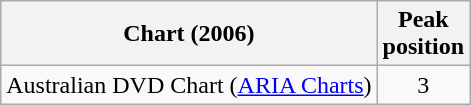<table class="wikitable">
<tr>
<th>Chart (2006)</th>
<th>Peak<br>position</th>
</tr>
<tr>
<td>Australian DVD Chart (<a href='#'>ARIA Charts</a>)</td>
<td align="center">3</td>
</tr>
</table>
